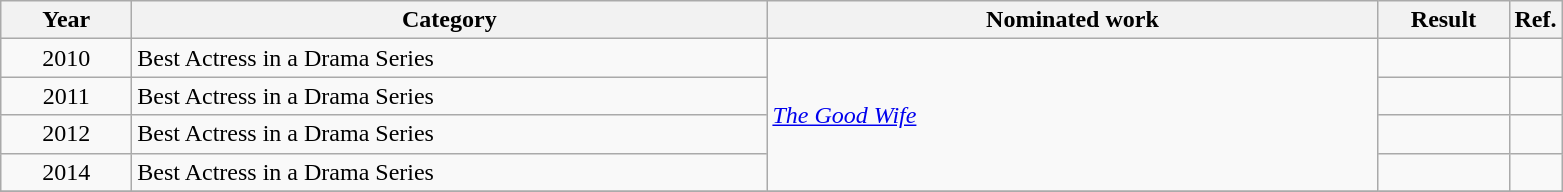<table class=wikitable>
<tr>
<th scope="col" style="width:5em;">Year</th>
<th scope="col" style="width:26em;">Category</th>
<th scope="col" style="width:25em;">Nominated work</th>
<th scope="col" style="width:5em;">Result</th>
<th>Ref.</th>
</tr>
<tr>
<td style="text-align:center;">2010</td>
<td>Best Actress in a Drama Series</td>
<td rowspan="4"><em><a href='#'>The Good Wife</a></em></td>
<td></td>
<td></td>
</tr>
<tr>
<td style="text-align:center;">2011</td>
<td>Best Actress in a Drama Series</td>
<td></td>
<td></td>
</tr>
<tr>
<td style="text-align:center;">2012</td>
<td>Best Actress in a Drama Series</td>
<td></td>
<td></td>
</tr>
<tr>
<td style="text-align:center;">2014</td>
<td>Best Actress in a Drama Series</td>
<td></td>
<td></td>
</tr>
<tr>
</tr>
</table>
